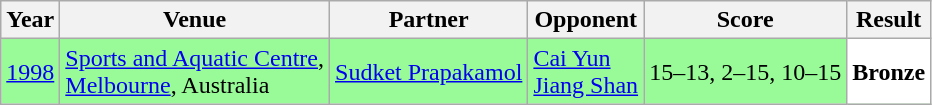<table class="sortable wikitable" style="font-size: 100%;">
<tr>
<th>Year</th>
<th>Venue</th>
<th>Partner</th>
<th>Opponent</th>
<th>Score</th>
<th>Result</th>
</tr>
<tr style="background:#98FB98">
<td align="center"><a href='#'>1998</a></td>
<td align="left"><a href='#'>Sports and Aquatic Centre</a>,<br><a href='#'>Melbourne</a>, Australia</td>
<td align="left"> <a href='#'>Sudket Prapakamol</a></td>
<td align="left"> <a href='#'>Cai Yun</a><br> <a href='#'>Jiang Shan</a></td>
<td align="left">15–13, 2–15, 10–15</td>
<td style="text-align:left; background:white"> <strong>Bronze</strong></td>
</tr>
</table>
